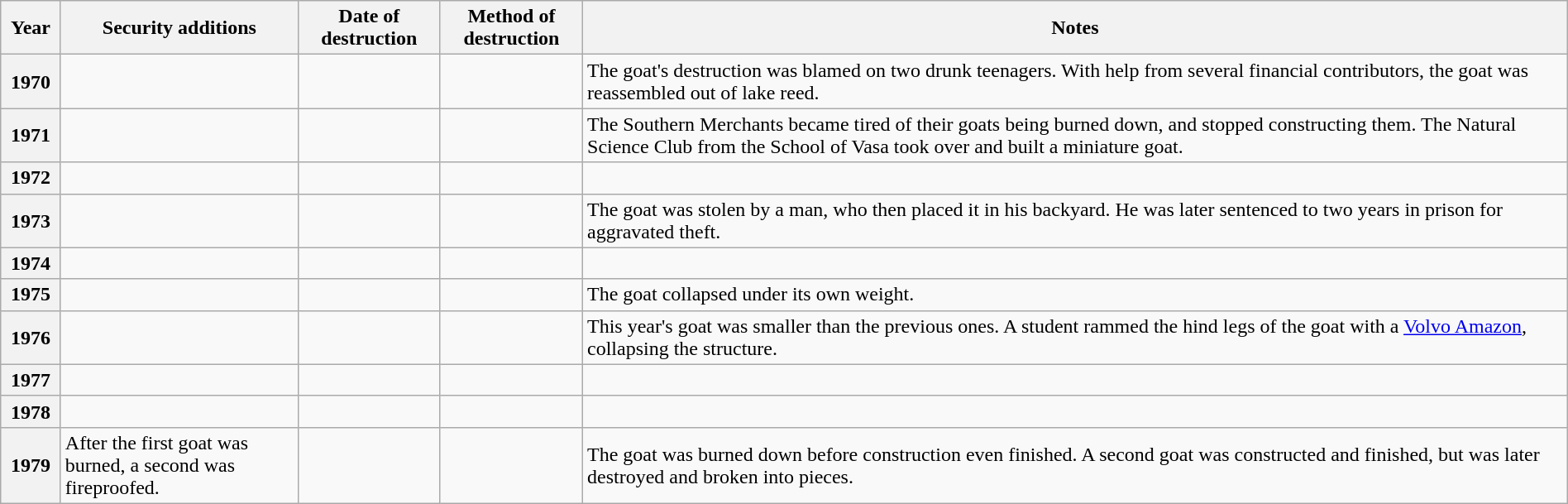<table class="sortable wikitable" style="width: 100%;">
<tr>
<th scope="col" width="40">Year</th>
<th scope="col" width="180">Security additions</th>
<th scope="col" width="105">Date of destruction</th>
<th scope="col" width="105">Method of destruction</th>
<th scope="col" width="770">Notes</th>
</tr>
<tr>
<th scope="row">1970</th>
<td></td>
<td></td>
<td></td>
<td>The goat's destruction was blamed on two drunk teenagers. With help from several financial contributors, the goat was reassembled out of lake reed.</td>
</tr>
<tr>
<th scope="row">1971</th>
<td></td>
<td></td>
<td></td>
<td>The Southern Merchants became tired of their goats being burned down, and stopped constructing them. The Natural Science Club from the School of Vasa took over and built a miniature goat.</td>
</tr>
<tr>
<th scope="row">1972</th>
<td></td>
<td></td>
<td></td>
<td></td>
</tr>
<tr>
<th scope="row">1973</th>
<td></td>
<td></td>
<td></td>
<td>The goat was stolen by a man, who then placed it in his backyard. He was later sentenced to two years in prison for aggravated theft.</td>
</tr>
<tr>
<th scope="row">1974</th>
<td></td>
<td></td>
<td></td>
<td></td>
</tr>
<tr>
<th scope="row">1975</th>
<td></td>
<td></td>
<td></td>
<td>The goat collapsed under its own weight.</td>
</tr>
<tr>
<th scope="row">1976</th>
<td></td>
<td></td>
<td></td>
<td>This year's goat was smaller than the previous ones. A student rammed the hind legs of the goat with a <a href='#'>Volvo Amazon</a>, collapsing the structure.</td>
</tr>
<tr>
<th scope="row">1977</th>
<td></td>
<td></td>
<td></td>
<td></td>
</tr>
<tr>
<th scope="row">1978</th>
<td></td>
<td></td>
<td></td>
<td></td>
</tr>
<tr>
<th scope="row">1979</th>
<td>After the first goat was burned, a second was fireproofed.</td>
<td></td>
<td></td>
<td>The goat was burned down before construction even finished. A second goat was constructed and finished, but was later destroyed and broken into pieces.</td>
</tr>
</table>
